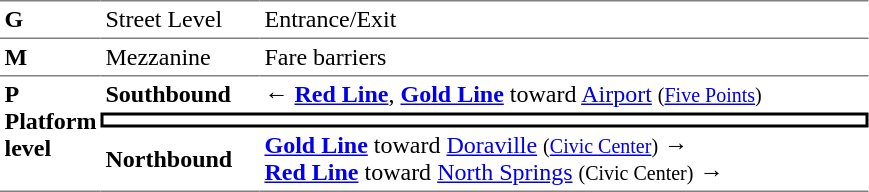<table border=0 cellspacing=0 cellpadding=3>
<tr>
<td style="border-top:solid 1px gray;" width=50 valign=top><strong>G</strong></td>
<td style="border-top:solid 1px gray;" width=100 valign=top>Street Level</td>
<td style="border-top:solid 1px gray;" width=400 valign=top>Entrance/Exit</td>
</tr>
<tr>
<td style="border-top:solid 1px gray;" width=50 valign=top><strong>M</strong></td>
<td style="border-top:solid 1px gray;" width=100 valign=top>Mezzanine</td>
<td style="border-top:solid 1px gray;" width=400 valign=top>Fare barriers</td>
</tr>
<tr>
<td style="border-top:solid 1px gray;border-bottom:solid 1px gray;" width=50 rowspan=3 valign=top><strong>P<br>Platform level</strong></td>
<td style="border-top:solid 1px gray;" width=100><strong>Southbound</strong></td>
<td style="border-top:solid 1px gray;" width=400>← <a href='#'><span><strong>Red Line</strong></span></a>, <a href='#'><span><strong>Gold Line</strong></span></a> toward <a href='#'>Airport</a> <small>(<a href='#'>Five Points</a>)</small></td>
</tr>
<tr>
<td style="border-top:solid 2px black;border-right:solid 2px black;border-left:solid 2px black;border-bottom:solid 2px black;text-align:center;" colspan=2></td>
</tr>
<tr>
<td style="border-bottom:solid 1px gray;"><strong>Northbound</strong></td>
<td style="border-bottom:solid 1px gray;"> <a href='#'><span><strong>Gold Line</strong></span></a> toward <a href='#'>Doraville</a> <small>(<a href='#'>Civic Center</a>)</small> →<br> <a href='#'><span><strong>Red Line</strong></span></a> toward <a href='#'>North Springs</a> <small>(Civic Center)</small> →</td>
</tr>
</table>
